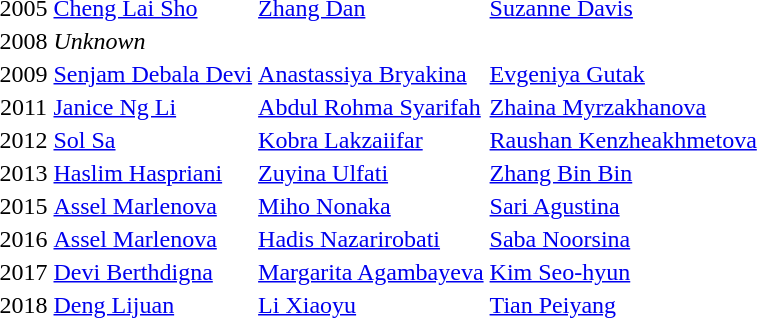<table>
<tr>
<td align="center">2005</td>
<td> <a href='#'>Cheng Lai Sho</a></td>
<td> <a href='#'>Zhang Dan</a></td>
<td> <a href='#'>Suzanne Davis</a></td>
</tr>
<tr>
<td align="center">2008</td>
<td colspan=3><em>Unknown</em></td>
</tr>
<tr>
<td align="center">2009</td>
<td> <a href='#'>Senjam Debala Devi</a></td>
<td> <a href='#'>Anastassiya Bryakina</a></td>
<td> <a href='#'>Evgeniya Gutak</a></td>
</tr>
<tr>
<td align="center">2011</td>
<td> <a href='#'>Janice Ng Li</a></td>
<td> <a href='#'>Abdul Rohma Syarifah</a></td>
<td> <a href='#'>Zhaina Myrzakhanova</a></td>
</tr>
<tr>
<td align="center">2012</td>
<td> <a href='#'>Sol Sa</a></td>
<td> <a href='#'>Kobra Lakzaiifar</a></td>
<td> <a href='#'>Raushan Kenzheakhmetova</a></td>
</tr>
<tr>
<td align="center">2013</td>
<td> <a href='#'>Haslim Haspriani</a></td>
<td> <a href='#'>Zuyina Ulfati</a></td>
<td> <a href='#'>Zhang Bin Bin</a></td>
</tr>
<tr>
<td align="center">2015</td>
<td> <a href='#'>Assel Marlenova</a></td>
<td> <a href='#'>Miho Nonaka</a></td>
<td> <a href='#'>Sari Agustina</a></td>
</tr>
<tr>
<td align="center">2016</td>
<td> <a href='#'>Assel Marlenova</a></td>
<td> <a href='#'>Hadis Nazarirobati</a></td>
<td> <a href='#'>Saba Noorsina</a></td>
</tr>
<tr>
<td align="center">2017</td>
<td> <a href='#'>Devi Berthdigna</a></td>
<td> <a href='#'>Margarita Agambayeva</a></td>
<td> <a href='#'>Kim Seo-hyun</a></td>
</tr>
<tr>
<td align="center">2018</td>
<td> <a href='#'>Deng Lijuan</a></td>
<td> <a href='#'>Li Xiaoyu</a></td>
<td> <a href='#'>Tian Peiyang</a></td>
</tr>
</table>
